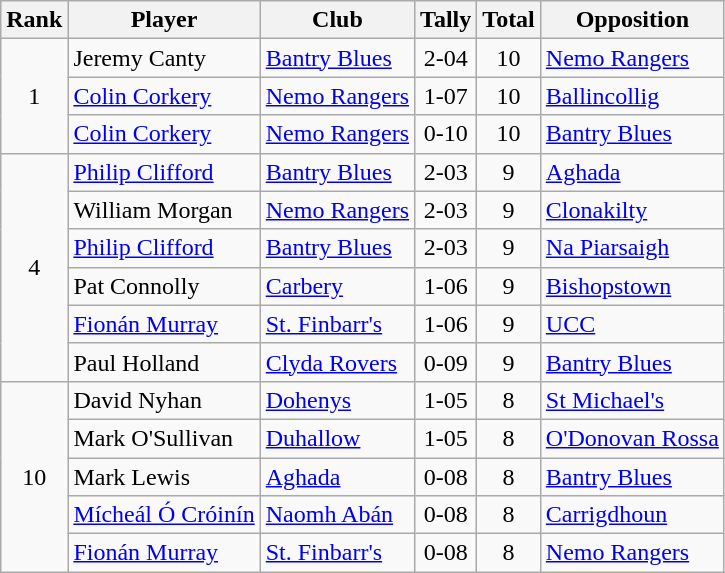<table class="wikitable">
<tr>
<th>Rank</th>
<th>Player</th>
<th>Club</th>
<th>Tally</th>
<th>Total</th>
<th>Opposition</th>
</tr>
<tr>
<td rowspan="3" style="text-align:center;">1</td>
<td>Jeremy Canty</td>
<td><a href='#'>Bantry Blues</a></td>
<td align=center>2-04</td>
<td align=center>10</td>
<td><a href='#'>Nemo Rangers</a></td>
</tr>
<tr>
<td><a href='#'>Colin Corkery</a></td>
<td><a href='#'>Nemo Rangers</a></td>
<td align=center>1-07</td>
<td align=center>10</td>
<td><a href='#'>Ballincollig</a></td>
</tr>
<tr>
<td><a href='#'>Colin Corkery</a></td>
<td><a href='#'>Nemo Rangers</a></td>
<td align=center>0-10</td>
<td align=center>10</td>
<td><a href='#'>Bantry Blues</a></td>
</tr>
<tr>
<td rowspan="6" style="text-align:center;">4</td>
<td><a href='#'>Philip Clifford</a></td>
<td><a href='#'>Bantry Blues</a></td>
<td align=center>2-03</td>
<td align=center>9</td>
<td><a href='#'>Aghada</a></td>
</tr>
<tr>
<td>William Morgan</td>
<td><a href='#'>Nemo Rangers</a></td>
<td align=center>2-03</td>
<td align=center>9</td>
<td><a href='#'>Clonakilty</a></td>
</tr>
<tr>
<td><a href='#'>Philip Clifford</a></td>
<td><a href='#'>Bantry Blues</a></td>
<td align=center>2-03</td>
<td align=center>9</td>
<td><a href='#'>Na Piarsaigh</a></td>
</tr>
<tr>
<td>Pat Connolly</td>
<td><a href='#'>Carbery</a></td>
<td align=center>1-06</td>
<td align=center>9</td>
<td><a href='#'>Bishopstown</a></td>
</tr>
<tr>
<td><a href='#'>Fionán Murray</a></td>
<td><a href='#'>St. Finbarr's</a></td>
<td align=center>1-06</td>
<td align=center>9</td>
<td><a href='#'>UCC</a></td>
</tr>
<tr>
<td>Paul Holland</td>
<td><a href='#'>Clyda Rovers</a></td>
<td align=center>0-09</td>
<td align=center>9</td>
<td><a href='#'>Bantry Blues</a></td>
</tr>
<tr>
<td rowspan="5" style="text-align:center;">10</td>
<td>David Nyhan</td>
<td><a href='#'>Dohenys</a></td>
<td align=center>1-05</td>
<td align=center>8</td>
<td><a href='#'>St Michael's</a></td>
</tr>
<tr>
<td>Mark O'Sullivan</td>
<td><a href='#'>Duhallow</a></td>
<td align=center>1-05</td>
<td align=center>8</td>
<td><a href='#'>O'Donovan Rossa</a></td>
</tr>
<tr>
<td>Mark Lewis</td>
<td><a href='#'>Aghada</a></td>
<td align=center>0-08</td>
<td align=center>8</td>
<td><a href='#'>Bantry Blues</a></td>
</tr>
<tr>
<td><a href='#'>Mícheál Ó Cróinín</a></td>
<td><a href='#'>Naomh Abán</a></td>
<td align=center>0-08</td>
<td align=center>8</td>
<td><a href='#'>Carrigdhoun</a></td>
</tr>
<tr>
<td><a href='#'>Fionán Murray</a></td>
<td><a href='#'>St. Finbarr's</a></td>
<td align=center>0-08</td>
<td align=center>8</td>
<td><a href='#'>Nemo Rangers</a></td>
</tr>
</table>
